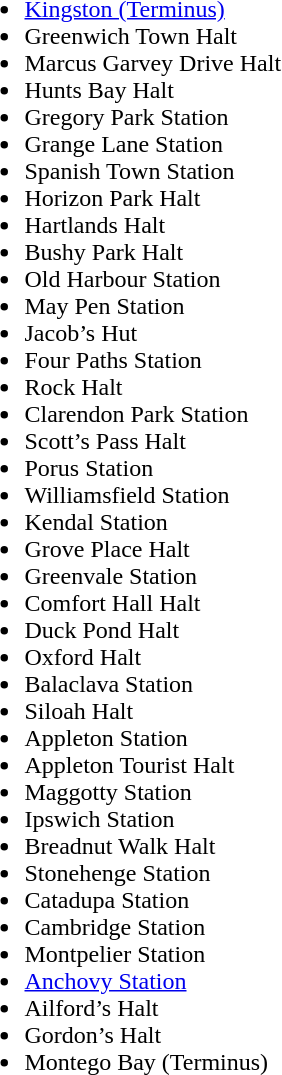<table>
<tr valign="top">
<td><br><ul><li><a href='#'>Kingston (Terminus)</a></li><li>Greenwich Town Halt</li><li>Marcus Garvey Drive Halt                 </li><li>Hunts Bay Halt</li><li>Gregory Park Station</li><li>Grange Lane Station</li><li>Spanish Town Station</li><li>Horizon Park Halt</li><li>Hartlands Halt</li><li>Bushy Park Halt</li><li>Old Harbour Station</li><li>May Pen Station</li><li>Jacob’s Hut</li><li>Four Paths Station</li><li>Rock Halt</li><li>Clarendon Park Station</li><li>Scott’s Pass Halt</li><li>Porus Station</li><li>Williamsfield Station</li><li>Kendal Station</li><li>Grove Place Halt</li><li>Greenvale Station</li><li>Comfort Hall Halt</li><li>Duck Pond Halt</li><li>Oxford Halt</li><li>Balaclava Station</li><li>Siloah Halt</li><li>Appleton Station</li><li>Appleton Tourist Halt</li><li>Maggotty Station</li><li>Ipswich Station</li><li>Breadnut Walk Halt</li><li>Stonehenge Station</li><li>Catadupa Station</li><li>Cambridge Station</li><li>Montpelier Station</li><li><a href='#'>Anchovy Station</a></li><li>Ailford’s Halt</li><li>Gordon’s Halt</li><li>Montego Bay (Terminus)</li></ul></td>
<td><br>
</td>
</tr>
</table>
